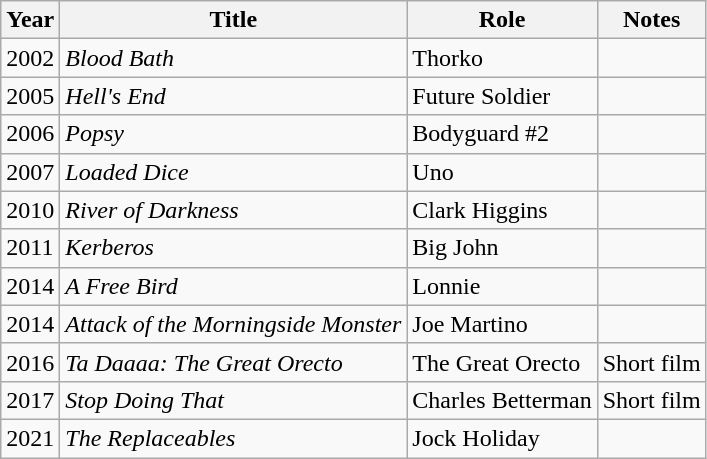<table class="wikitable">
<tr>
<th>Year</th>
<th>Title</th>
<th>Role</th>
<th>Notes</th>
</tr>
<tr>
<td>2002</td>
<td><em>Blood Bath</em></td>
<td>Thorko</td>
<td></td>
</tr>
<tr>
<td>2005</td>
<td><em>Hell's End</em></td>
<td>Future Soldier</td>
<td></td>
</tr>
<tr>
<td>2006</td>
<td><em>Popsy</em></td>
<td>Bodyguard #2</td>
<td></td>
</tr>
<tr>
<td>2007</td>
<td><em>Loaded Dice</em></td>
<td>Uno</td>
<td></td>
</tr>
<tr>
<td>2010</td>
<td><em>River of Darkness</em></td>
<td>Clark Higgins</td>
<td></td>
</tr>
<tr>
<td>2011</td>
<td><em>Kerberos</em></td>
<td>Big John</td>
<td></td>
</tr>
<tr>
<td>2014</td>
<td><em>A Free Bird</em></td>
<td>Lonnie</td>
<td></td>
</tr>
<tr>
<td>2014</td>
<td><em>Attack of the Morningside Monster</em></td>
<td>Joe Martino</td>
<td></td>
</tr>
<tr>
<td>2016</td>
<td><em>Ta Daaaa: The Great Orecto</em></td>
<td>The Great Orecto</td>
<td>Short film</td>
</tr>
<tr>
<td>2017</td>
<td><em>Stop Doing That</em></td>
<td>Charles Betterman</td>
<td>Short film</td>
</tr>
<tr>
<td>2021</td>
<td><em>The Replaceables</em></td>
<td>Jock Holiday</td>
<td></td>
</tr>
</table>
